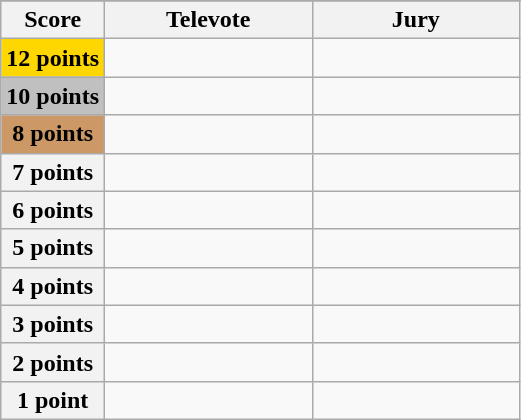<table class="wikitable">
<tr>
</tr>
<tr>
<th scope="col" width="20%">Score</th>
<th scope="col" width="40%">Televote</th>
<th scope="col" width="40%">Jury</th>
</tr>
<tr>
<th scope="row" style="Background:gold">12 points</th>
<td></td>
<td></td>
</tr>
<tr>
<th scope="row" style="background:silver">10 points</th>
<td></td>
<td></td>
</tr>
<tr>
<th scope="row" style="background:#CC9966">8 points</th>
<td></td>
<td></td>
</tr>
<tr>
<th scope="row">7 points</th>
<td></td>
<td></td>
</tr>
<tr>
<th scope="row">6 points</th>
<td></td>
<td></td>
</tr>
<tr>
<th scope="row">5 points</th>
<td></td>
<td></td>
</tr>
<tr>
<th scope="row">4 points</th>
<td></td>
<td></td>
</tr>
<tr>
<th scope="row">3 points</th>
<td></td>
<td></td>
</tr>
<tr>
<th scope="row">2 points</th>
<td></td>
<td></td>
</tr>
<tr>
<th scope="row">1 point</th>
<td></td>
<td></td>
</tr>
</table>
